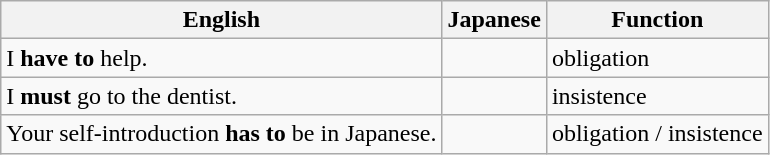<table class="wikitable">
<tr>
<th>English</th>
<th>Japanese</th>
<th>Function</th>
</tr>
<tr>
<td>I <strong>have to</strong> help.</td>
<td></td>
<td>obligation</td>
</tr>
<tr>
<td>I <strong>must</strong> go to the dentist.</td>
<td></td>
<td>insistence</td>
</tr>
<tr>
<td>Your self‑introduction <strong>has to</strong> be in Japanese.</td>
<td></td>
<td>obligation / insistence</td>
</tr>
</table>
